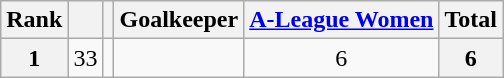<table class="wikitable" style="text-align:center">
<tr>
<th>Rank</th>
<th></th>
<th></th>
<th>Goalkeeper</th>
<th><a href='#'>A-League Women</a></th>
<th>Total</th>
</tr>
<tr>
<th>1</th>
<td>33</td>
<td></td>
<td align="left"></td>
<td>6</td>
<th>6</th>
</tr>
</table>
